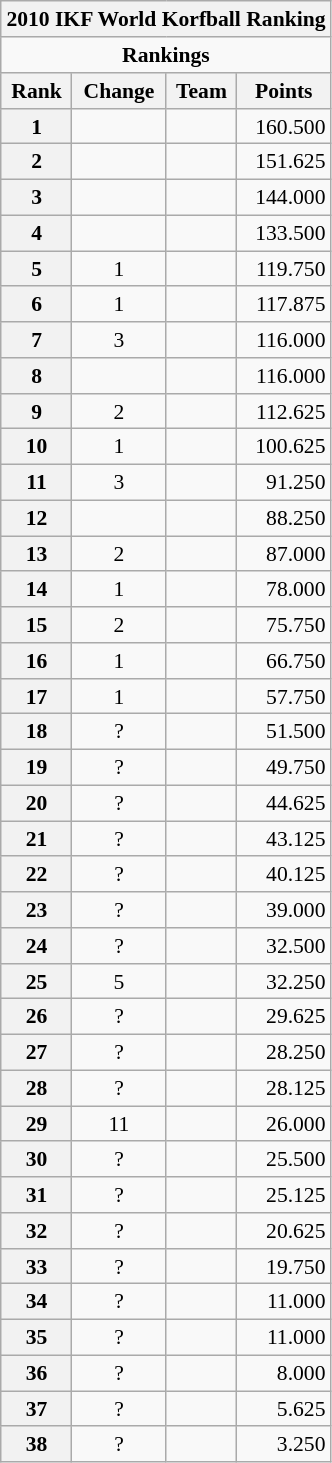<table class="wikitable collapsible collapsed" style="font-size: 90%; float: left; margin-left: 1em;">
<tr>
<th colspan="4">2010 IKF World Korfball Ranking</th>
</tr>
<tr>
<td colspan=4 align="center"><strong>Rankings </strong></td>
</tr>
<tr>
<th>Rank</th>
<th>Change</th>
<th>Team</th>
<th>Points</th>
</tr>
<tr>
<th>1</th>
<td align="center"></td>
<td></td>
<td align="right">160.500</td>
</tr>
<tr>
<th>2</th>
<td align="center"></td>
<td></td>
<td align="right">151.625</td>
</tr>
<tr>
<th>3</th>
<td align="center"></td>
<td></td>
<td align="right">144.000</td>
</tr>
<tr>
<th>4</th>
<td align="center"></td>
<td></td>
<td align="right">133.500</td>
</tr>
<tr>
<th>5</th>
<td align="center">1</td>
<td></td>
<td align="right">119.750</td>
</tr>
<tr>
<th>6</th>
<td align="center">1</td>
<td></td>
<td align="right">117.875</td>
</tr>
<tr>
<th>7</th>
<td align="center">3</td>
<td></td>
<td align="right">116.000</td>
</tr>
<tr>
<th>8</th>
<td align="center"></td>
<td></td>
<td align="right">116.000</td>
</tr>
<tr>
<th>9</th>
<td align="center">2</td>
<td></td>
<td align="right">112.625</td>
</tr>
<tr>
<th>10</th>
<td align="center">1</td>
<td></td>
<td align="right">100.625</td>
</tr>
<tr>
<th>11</th>
<td align="center">3</td>
<td></td>
<td align="right">91.250</td>
</tr>
<tr>
<th>12</th>
<td align="center"></td>
<td></td>
<td align="right">88.250</td>
</tr>
<tr>
<th>13</th>
<td align="center">2</td>
<td></td>
<td align="right">87.000</td>
</tr>
<tr>
<th>14</th>
<td align="center">1</td>
<td></td>
<td align="right">78.000</td>
</tr>
<tr>
<th>15</th>
<td align="center">2</td>
<td></td>
<td align="right">75.750</td>
</tr>
<tr>
<th>16</th>
<td align="center">1</td>
<td></td>
<td align="right">66.750</td>
</tr>
<tr>
<th>17</th>
<td align="center">1</td>
<td></td>
<td align="right">57.750</td>
</tr>
<tr>
<th>18</th>
<td align="center">?</td>
<td></td>
<td align="right">51.500</td>
</tr>
<tr>
<th>19</th>
<td align="center">?</td>
<td></td>
<td align="right">49.750</td>
</tr>
<tr>
<th>20</th>
<td align="center">?</td>
<td></td>
<td align="right">44.625</td>
</tr>
<tr>
<th>21</th>
<td align="center">?</td>
<td></td>
<td align="right">43.125</td>
</tr>
<tr>
<th>22</th>
<td align="center">?</td>
<td></td>
<td align="right">40.125</td>
</tr>
<tr>
<th>23</th>
<td align="center">?</td>
<td></td>
<td align="right">39.000</td>
</tr>
<tr>
<th>24</th>
<td align="center">?</td>
<td></td>
<td align="right">32.500</td>
</tr>
<tr>
<th>25</th>
<td align="center">5</td>
<td></td>
<td align="right">32.250</td>
</tr>
<tr>
<th>26</th>
<td align="center">?</td>
<td></td>
<td align="right">29.625</td>
</tr>
<tr>
<th>27</th>
<td align="center">?</td>
<td></td>
<td align="right">28.250</td>
</tr>
<tr>
<th>28</th>
<td align="center">?</td>
<td></td>
<td align="right">28.125</td>
</tr>
<tr>
<th>29</th>
<td align="center">11</td>
<td></td>
<td align="right">26.000</td>
</tr>
<tr>
<th>30</th>
<td align="center">?</td>
<td></td>
<td align="right">25.500</td>
</tr>
<tr>
<th>31</th>
<td align="center">?</td>
<td></td>
<td align="right">25.125</td>
</tr>
<tr>
<th>32</th>
<td align="center">?</td>
<td></td>
<td align="right">20.625</td>
</tr>
<tr>
<th>33</th>
<td align="center">?</td>
<td></td>
<td align="right">19.750</td>
</tr>
<tr>
<th>34</th>
<td align="center">?</td>
<td></td>
<td align="right">11.000</td>
</tr>
<tr>
<th>35</th>
<td align="center">?</td>
<td></td>
<td align="right">11.000</td>
</tr>
<tr>
<th>36</th>
<td align="center">?</td>
<td></td>
<td align="right">8.000</td>
</tr>
<tr>
<th>37</th>
<td align="center">?</td>
<td></td>
<td align="right">5.625</td>
</tr>
<tr>
<th>38</th>
<td align="center">?</td>
<td></td>
<td align="right">3.250</td>
</tr>
</table>
